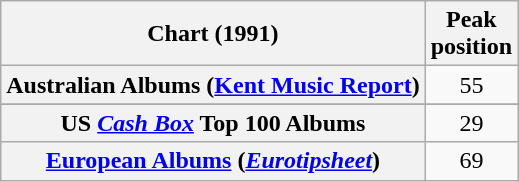<table class="wikitable sortable plainrowheaders" style="text-align:center;">
<tr>
<th scope="col">Chart (1991)</th>
<th scope="col">Peak<br>position</th>
</tr>
<tr>
<th scope="row">Australian Albums (<a href='#'>Kent Music Report</a>)</th>
<td>55</td>
</tr>
<tr>
</tr>
<tr>
</tr>
<tr>
</tr>
<tr>
</tr>
<tr>
</tr>
<tr>
</tr>
<tr>
<th scope="row">US <em><a href='#'>Cash Box</a></em> Top 100 Albums</th>
<td align="center">29</td>
</tr>
<tr>
<th scope="row"><a href='#'>European Albums</a> (<em><a href='#'>Eurotipsheet</a></em>)</th>
<td style="text-align:center;">69</td>
</tr>
</table>
